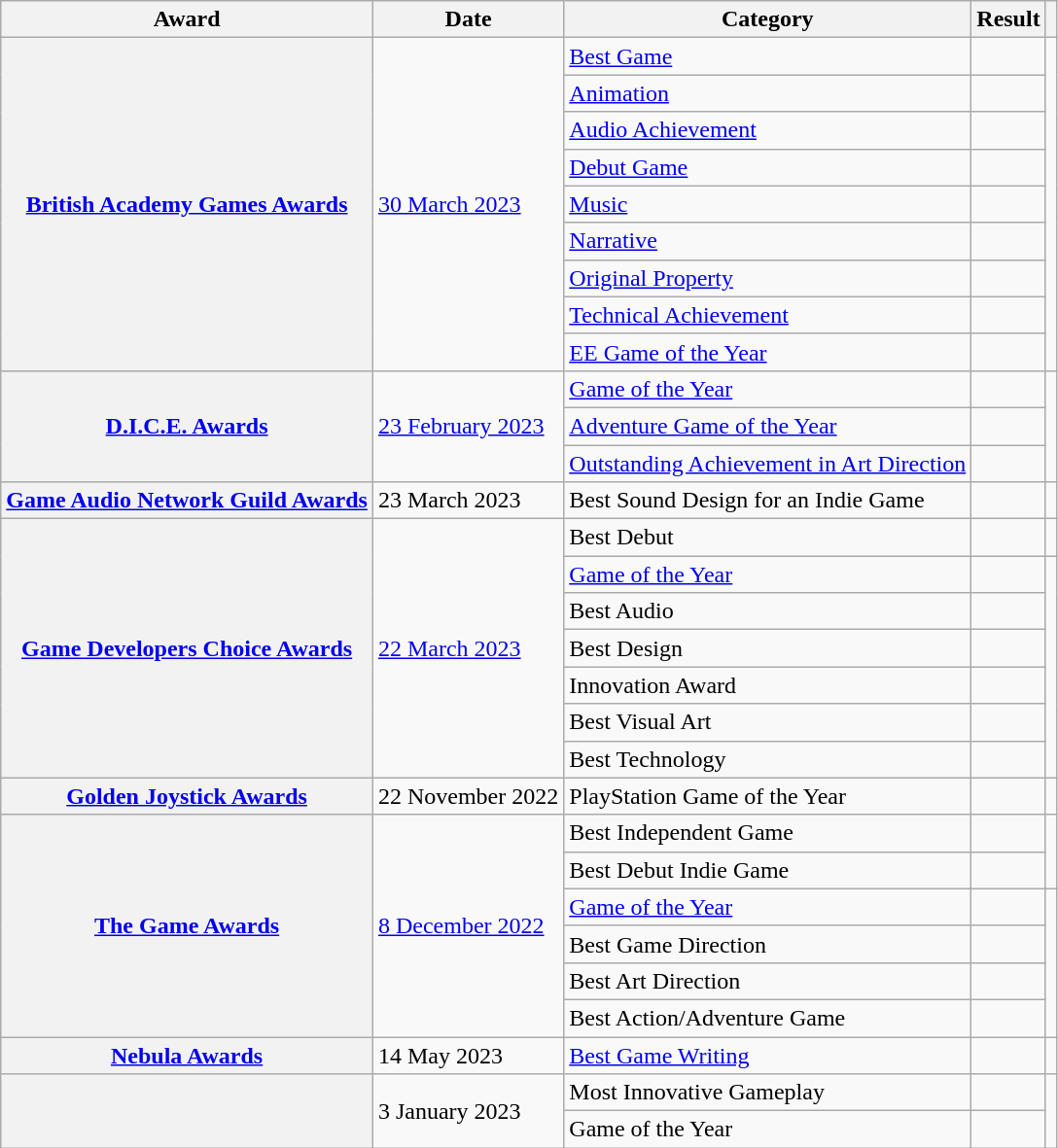<table class="wikitable plainrowheaders sortable collapsible">
<tr>
<th scope="col">Award</th>
<th scope="col">Date</th>
<th scope="col">Category</th>
<th scope="col">Result</th>
<th scope="col" class="unsortable"></th>
</tr>
<tr>
<th scope="row" rowspan="9"><a href='#'>British Academy Games Awards</a></th>
<td rowspan="9"><a href='#'>30 March 2023</a></td>
<td><a href='#'>Best Game</a></td>
<td></td>
<td style="text-align:center;" rowspan="9"></td>
</tr>
<tr>
<td><a href='#'>Animation</a></td>
<td></td>
</tr>
<tr>
<td><a href='#'>Audio Achievement</a></td>
<td></td>
</tr>
<tr>
<td><a href='#'>Debut Game</a></td>
<td></td>
</tr>
<tr>
<td><a href='#'>Music</a></td>
<td></td>
</tr>
<tr>
<td><a href='#'>Narrative</a></td>
<td></td>
</tr>
<tr>
<td><a href='#'>Original Property</a></td>
<td></td>
</tr>
<tr>
<td><a href='#'>Technical Achievement</a></td>
<td></td>
</tr>
<tr>
<td><a href='#'>EE Game of the Year</a></td>
<td></td>
</tr>
<tr>
<th scope="row" rowspan="3"><a href='#'>D.I.C.E. Awards</a></th>
<td rowspan="3"><a href='#'>23 February 2023</a></td>
<td><a href='#'>Game of the Year</a></td>
<td></td>
<td style="text-align:center;" rowspan="3"></td>
</tr>
<tr>
<td><a href='#'>Adventure Game of the Year</a></td>
<td></td>
</tr>
<tr>
<td><a href='#'>Outstanding Achievement in Art Direction</a></td>
<td></td>
</tr>
<tr>
<th scope="row"><a href='#'>Game Audio Network Guild Awards</a></th>
<td>23 March 2023</td>
<td>Best Sound Design for an Indie Game</td>
<td></td>
<td style="text-align:center;"></td>
</tr>
<tr>
<th scope="row" rowspan="7"><a href='#'>Game Developers Choice Awards</a></th>
<td rowspan="7"><a href='#'>22 March 2023</a></td>
<td>Best Debut</td>
<td></td>
<td style="text-align:center;"></td>
</tr>
<tr>
<td><a href='#'>Game of the Year</a></td>
<td></td>
<td style="text-align:center;" rowspan="6"></td>
</tr>
<tr>
<td>Best Audio</td>
<td></td>
</tr>
<tr>
<td>Best Design</td>
<td></td>
</tr>
<tr>
<td>Innovation Award</td>
<td></td>
</tr>
<tr>
<td>Best Visual Art</td>
<td></td>
</tr>
<tr>
<td>Best Technology</td>
<td></td>
</tr>
<tr>
<th scope="row"><a href='#'>Golden Joystick Awards</a></th>
<td>22 November 2022</td>
<td>PlayStation Game of the Year</td>
<td></td>
<td style="text-align:center;"></td>
</tr>
<tr>
<th scope="row" rowspan="6"><a href='#'>The Game Awards</a></th>
<td rowspan="6"><a href='#'>8 December 2022</a></td>
<td>Best Independent Game</td>
<td></td>
<td style="text-align:center;" rowspan="2"></td>
</tr>
<tr>
<td>Best Debut Indie Game</td>
<td></td>
</tr>
<tr>
<td><a href='#'>Game of the Year</a></td>
<td></td>
<td style="text-align:center;" rowspan="4"></td>
</tr>
<tr>
<td>Best Game Direction</td>
<td></td>
</tr>
<tr>
<td>Best Art Direction</td>
<td></td>
</tr>
<tr>
<td>Best Action/Adventure Game</td>
<td></td>
</tr>
<tr>
<th scope="row"><a href='#'>Nebula Awards</a></th>
<td>14 May 2023</td>
<td><a href='#'>Best Game Writing</a></td>
<td></td>
<td style="text-align:center;"></td>
</tr>
<tr>
<th scope="row" rowspan="2"></th>
<td rowspan="2">3 January 2023</td>
<td>Most Innovative Gameplay</td>
<td></td>
<td style="text-align:center;" rowspan="2"></td>
</tr>
<tr>
<td>Game of the Year</td>
<td></td>
</tr>
</table>
